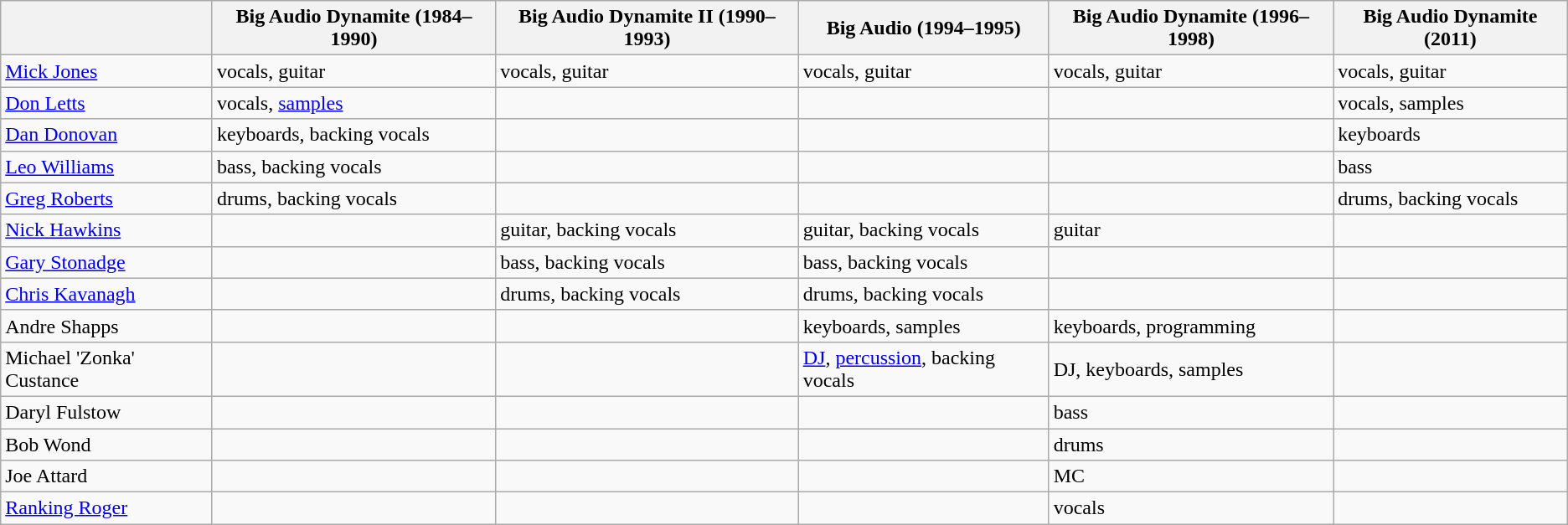<table class="wikitable">
<tr>
<th></th>
<th>Big Audio Dynamite (1984–1990)</th>
<th><strong>Big Audio Dynamite II (1990–1993)</strong></th>
<th><strong>Big Audio (1994–1995)</strong></th>
<th><strong>Big Audio Dynamite (1996–1998)</strong></th>
<th><strong>Big Audio Dynamite (2011)</strong></th>
</tr>
<tr>
<td><a href='#'>Mick Jones</a></td>
<td>vocals, guitar</td>
<td>vocals, guitar</td>
<td>vocals, guitar</td>
<td>vocals, guitar</td>
<td>vocals, guitar</td>
</tr>
<tr>
<td><a href='#'>Don Letts</a></td>
<td>vocals, <a href='#'>samples</a></td>
<td></td>
<td></td>
<td></td>
<td>vocals, samples</td>
</tr>
<tr>
<td><a href='#'>Dan Donovan</a></td>
<td>keyboards, backing vocals</td>
<td></td>
<td></td>
<td></td>
<td>keyboards</td>
</tr>
<tr>
<td><a href='#'>Leo Williams</a></td>
<td>bass, backing vocals</td>
<td></td>
<td></td>
<td></td>
<td>bass</td>
</tr>
<tr>
<td><a href='#'>Greg Roberts</a></td>
<td>drums, backing vocals</td>
<td></td>
<td></td>
<td></td>
<td>drums, backing vocals</td>
</tr>
<tr>
<td><a href='#'>Nick Hawkins</a></td>
<td></td>
<td>guitar, backing vocals</td>
<td>guitar, backing vocals</td>
<td>guitar</td>
<td></td>
</tr>
<tr>
<td><a href='#'>Gary Stonadge</a></td>
<td></td>
<td>bass, backing vocals</td>
<td>bass, backing vocals</td>
<td></td>
<td></td>
</tr>
<tr>
<td><a href='#'>Chris Kavanagh</a></td>
<td></td>
<td>drums, backing vocals</td>
<td>drums, backing vocals</td>
<td></td>
<td></td>
</tr>
<tr>
<td>Andre Shapps</td>
<td></td>
<td></td>
<td>keyboards, samples</td>
<td>keyboards, programming</td>
<td></td>
</tr>
<tr>
<td>Michael 'Zonka' Custance</td>
<td></td>
<td></td>
<td><a href='#'>DJ</a>, <a href='#'>percussion</a>, backing vocals</td>
<td>DJ, keyboards, samples</td>
<td></td>
</tr>
<tr>
<td>Daryl Fulstow</td>
<td></td>
<td></td>
<td></td>
<td>bass</td>
<td></td>
</tr>
<tr>
<td>Bob Wond</td>
<td></td>
<td></td>
<td></td>
<td>drums</td>
<td></td>
</tr>
<tr>
<td>Joe Attard</td>
<td></td>
<td></td>
<td></td>
<td>MC</td>
<td></td>
</tr>
<tr>
<td><a href='#'>Ranking Roger</a></td>
<td></td>
<td></td>
<td></td>
<td>vocals</td>
<td></td>
</tr>
</table>
